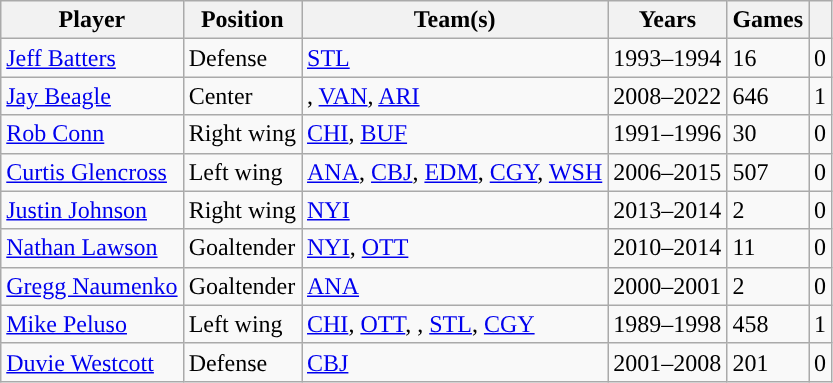<table class="wikitable sortable">
<tr>
<th>Player</th>
<th>Position</th>
<th>Team(s)</th>
<th>Years</th>
<th>Games</th>
<th><a href='#'></a></th>
</tr>
<tr>
<td><a href='#'>Jeff Batters</a></td>
<td>Defense</td>
<td><a href='#'>STL</a></td>
<td>1993–1994</td>
<td>16</td>
<td>0</td>
</tr>
<tr>
<td><a href='#'>Jay Beagle</a></td>
<td>Center</td>
<td><span><strong></strong></span>, <a href='#'>VAN</a>, <a href='#'>ARI</a></td>
<td>2008–2022</td>
<td>646</td>
<td>1</td>
</tr>
<tr>
<td><a href='#'>Rob Conn</a></td>
<td>Right wing</td>
<td><a href='#'>CHI</a>, <a href='#'>BUF</a></td>
<td>1991–1996</td>
<td>30</td>
<td>0</td>
</tr>
<tr>
<td><a href='#'>Curtis Glencross</a></td>
<td>Left wing</td>
<td><a href='#'>ANA</a>, <a href='#'>CBJ</a>, <a href='#'>EDM</a>, <a href='#'>CGY</a>, <a href='#'>WSH</a></td>
<td>2006–2015</td>
<td>507</td>
<td>0</td>
</tr>
<tr>
<td><a href='#'>Justin Johnson</a></td>
<td>Right wing</td>
<td><a href='#'>NYI</a></td>
<td>2013–2014</td>
<td>2</td>
<td>0</td>
</tr>
<tr>
<td><a href='#'>Nathan Lawson</a></td>
<td>Goaltender</td>
<td><a href='#'>NYI</a>, <a href='#'>OTT</a></td>
<td>2010–2014</td>
<td>11</td>
<td>0</td>
</tr>
<tr>
<td><a href='#'>Gregg Naumenko</a></td>
<td>Goaltender</td>
<td><a href='#'>ANA</a></td>
<td>2000–2001</td>
<td>2</td>
<td>0</td>
</tr>
<tr>
<td><a href='#'>Mike Peluso</a></td>
<td>Left wing</td>
<td><a href='#'>CHI</a>, <a href='#'>OTT</a>, <span><strong></strong></span>, <a href='#'>STL</a>, <a href='#'>CGY</a></td>
<td>1989–1998</td>
<td>458</td>
<td>1</td>
</tr>
<tr>
<td><a href='#'>Duvie Westcott</a></td>
<td>Defense</td>
<td><a href='#'>CBJ</a></td>
<td>2001–2008</td>
<td>201</td>
<td>0</td>
</tr>
</table>
